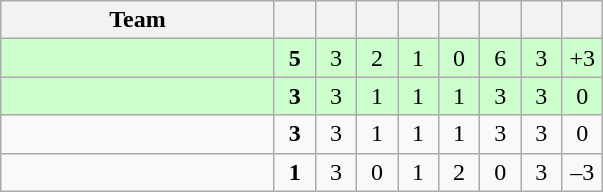<table class="wikitable" style="text-align:center">
<tr>
<th width="175">Team</th>
<th width="20"></th>
<th width="20"></th>
<th width="20"></th>
<th width="20"></th>
<th width="20"></th>
<th width="20"></th>
<th width="20"></th>
<th width="20"></th>
</tr>
<tr bgcolor=#CCFFCC>
<td align=left></td>
<td><strong>5</strong></td>
<td>3</td>
<td>2</td>
<td>1</td>
<td>0</td>
<td>6</td>
<td>3</td>
<td>+3</td>
</tr>
<tr bgcolor=#CCFFCC>
<td align=left></td>
<td><strong>3</strong></td>
<td>3</td>
<td>1</td>
<td>1</td>
<td>1</td>
<td>3</td>
<td>3</td>
<td>0</td>
</tr>
<tr>
<td align=left></td>
<td><strong>3</strong></td>
<td>3</td>
<td>1</td>
<td>1</td>
<td>1</td>
<td>3</td>
<td>3</td>
<td>0</td>
</tr>
<tr>
<td align=left></td>
<td><strong>1</strong></td>
<td>3</td>
<td>0</td>
<td>1</td>
<td>2</td>
<td>0</td>
<td>3</td>
<td>–3</td>
</tr>
</table>
